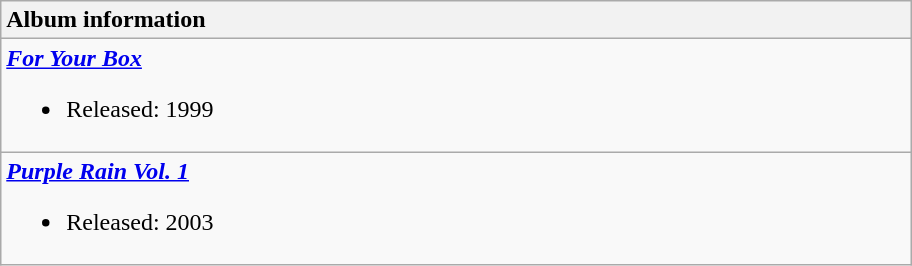<table class="wikitable">
<tr>
<th style="text-align:left; width:600px;">Album information</th>
</tr>
<tr>
<td align="left"><strong><em><a href='#'>For Your Box</a></em></strong><br><ul><li>Released: 1999</li></ul></td>
</tr>
<tr>
<td align="left"><strong><em><a href='#'>Purple Rain Vol. 1</a></em></strong><br><ul><li>Released: 2003</li></ul></td>
</tr>
</table>
